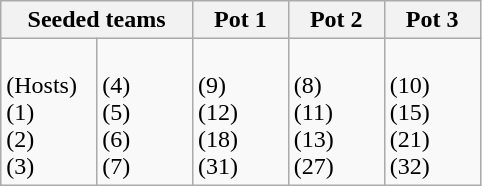<table class="wikitable">
<tr>
<th colspan=2>Seeded teams</th>
<th width=20%>Pot 1</th>
<th width=20%>Pot 2</th>
<th width=20%>Pot 3</th>
</tr>
<tr>
<td width=20%><br> (Hosts)<br>
 (1)<br>
 (2)<br>
 (3)</td>
<td width=20%><br> (4)<br>
 (5)<br>
 (6)<br>
 (7)</td>
<td><br> (9)<br>
 (12)<br>
 (18)<br>
 (31)</td>
<td><br> (8)<br>
 (11)<br>
 (13)<br>
 (27)</td>
<td><br> (10)<br>
 (15)<br>
 (21)<br>
 (32)</td>
</tr>
</table>
